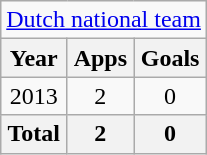<table class="wikitable" style="text-align:center">
<tr>
<td colspan="3"><a href='#'>Dutch national team</a></td>
</tr>
<tr>
<th>Year</th>
<th>Apps</th>
<th>Goals</th>
</tr>
<tr>
<td>2013</td>
<td>2</td>
<td>0</td>
</tr>
<tr>
<th>Total</th>
<th>2</th>
<th>0</th>
</tr>
</table>
